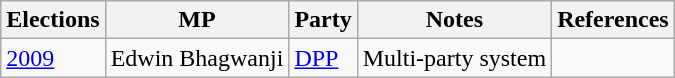<table class="wikitable">
<tr>
<th>Elections</th>
<th>MP</th>
<th>Party</th>
<th>Notes</th>
<th>References</th>
</tr>
<tr>
<td><a href='#'>2009</a></td>
<td>Edwin Bhagwanji</td>
<td><a href='#'>DPP</a></td>
<td>Multi-party system</td>
<td></td>
</tr>
</table>
